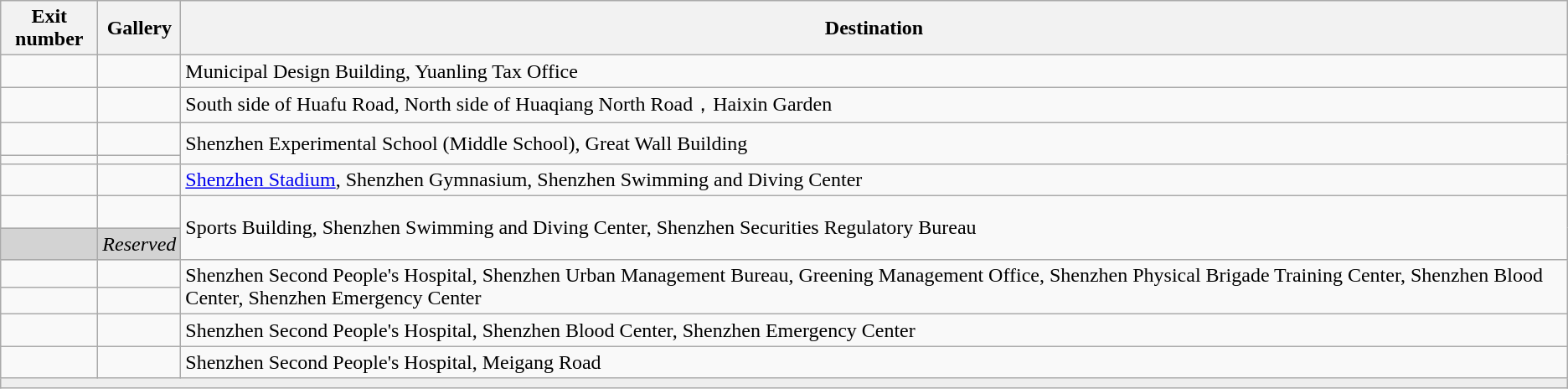<table class="wikitable">
<tr>
<th style="width:70px">Exit number</th>
<th>Gallery</th>
<th>Destination</th>
</tr>
<tr>
<td align="left"></td>
<td><br></td>
<td>Municipal Design Building, Yuanling Tax Office</td>
</tr>
<tr>
<td align="left"></td>
<td></td>
<td>South side of Huafu Road, North side of Huaqiang North Road，Haixin Garden</td>
</tr>
<tr>
<td align="left"></td>
<td><br></td>
<td rowspan=2>Shenzhen Experimental School (Middle School), Great Wall Building</td>
</tr>
<tr>
<td align="left"></td>
<td></td>
</tr>
<tr>
<td align="left"><br></td>
<td><br></td>
<td><a href='#'>Shenzhen Stadium</a>, Shenzhen Gymnasium, Shenzhen Swimming and Diving Center</td>
</tr>
<tr>
<td align="left"></td>
<td><br></td>
<td rowspan=2>Sports Building, Shenzhen Swimming and Diving Center, Shenzhen Securities Regulatory Bureau</td>
</tr>
<tr>
<td align="left" bgcolor=lightgrey></td>
<td bgcolor=lightgrey><em>Reserved</em></td>
</tr>
<tr>
<td align="left"></td>
<td></td>
<td rowspan=2>Shenzhen Second People's Hospital, Shenzhen Urban Management Bureau, Greening Management Office, Shenzhen Physical Brigade Training Center, Shenzhen Blood Center, Shenzhen Emergency Center</td>
</tr>
<tr>
<td align="left"></td>
<td></td>
</tr>
<tr>
<td align="left"></td>
<td><br></td>
<td>Shenzhen Second People's Hospital, Shenzhen Blood Center, Shenzhen Emergency Center</td>
</tr>
<tr>
<td align="left"></td>
<td></td>
<td>Shenzhen Second People's Hospital, Meigang Road</td>
</tr>
<tr>
<td bgcolor="#EEEEEE" colspan=3></td>
</tr>
</table>
